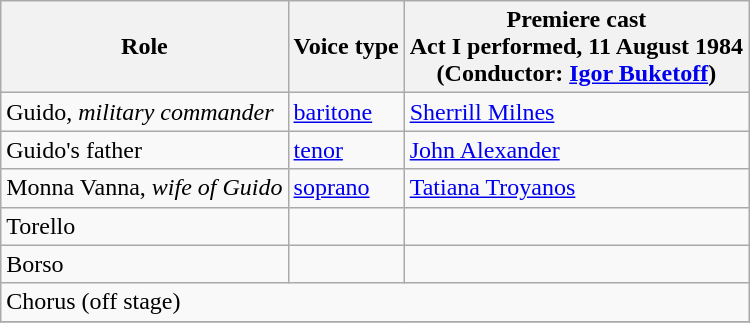<table class="wikitable" border="1">
<tr>
<th>Role</th>
<th>Voice type</th>
<th>Premiere cast<br>Act I performed, 11 August 1984<br>(Conductor: <a href='#'>Igor Buketoff</a>)</th>
</tr>
<tr>
<td>Guido, <em>military commander</em></td>
<td><a href='#'>baritone</a></td>
<td><a href='#'>Sherrill Milnes</a></td>
</tr>
<tr>
<td>Guido's father</td>
<td><a href='#'>tenor</a></td>
<td><a href='#'>John Alexander</a></td>
</tr>
<tr>
<td>Monna Vanna, <em>wife of Guido</em></td>
<td><a href='#'>soprano</a></td>
<td><a href='#'>Tatiana Troyanos</a></td>
</tr>
<tr>
<td>Torello</td>
<td></td>
<td></td>
</tr>
<tr>
<td>Borso</td>
<td></td>
<td></td>
</tr>
<tr>
<td colspan="3">Chorus (off stage)</td>
</tr>
<tr>
</tr>
</table>
